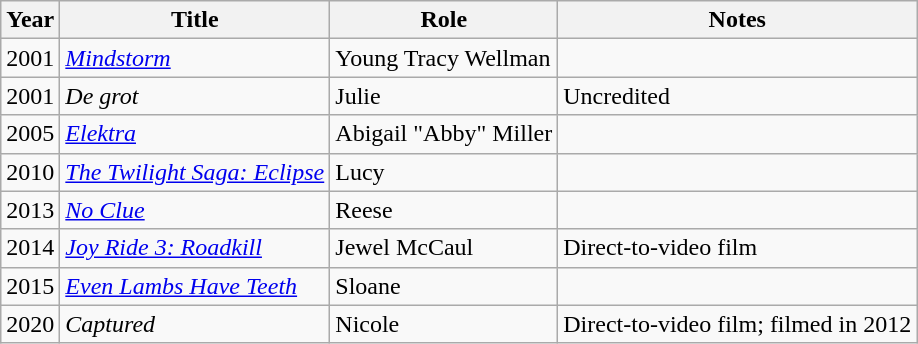<table class="wikitable sortable">
<tr>
<th>Year</th>
<th>Title</th>
<th>Role</th>
<th class="unsortable">Notes</th>
</tr>
<tr>
<td>2001</td>
<td><em><a href='#'>Mindstorm</a></em></td>
<td>Young Tracy Wellman</td>
<td></td>
</tr>
<tr>
<td>2001</td>
<td><em>De grot</em></td>
<td>Julie</td>
<td>Uncredited</td>
</tr>
<tr>
<td>2005</td>
<td><em><a href='#'>Elektra</a></em></td>
<td>Abigail "Abby" Miller</td>
<td></td>
</tr>
<tr>
<td>2010</td>
<td data-sort-value="Twilight Saga: Eclipse, The"><em><a href='#'>The Twilight Saga: Eclipse</a></em></td>
<td>Lucy</td>
<td></td>
</tr>
<tr>
<td>2013</td>
<td><em><a href='#'>No Clue</a></em></td>
<td>Reese</td>
<td></td>
</tr>
<tr>
<td>2014</td>
<td><em><a href='#'>Joy Ride 3: Roadkill</a></em></td>
<td>Jewel McCaul</td>
<td>Direct-to-video film</td>
</tr>
<tr>
<td>2015</td>
<td><em><a href='#'>Even Lambs Have Teeth</a></em></td>
<td>Sloane</td>
<td></td>
</tr>
<tr>
<td>2020</td>
<td><em>Captured</em></td>
<td>Nicole</td>
<td>Direct-to-video film; filmed in 2012</td>
</tr>
</table>
